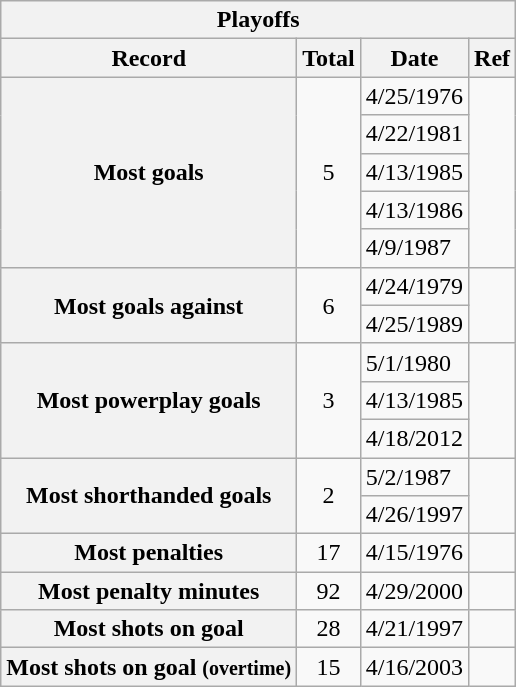<table class="wikitable plainrowheaders">
<tr>
<th colspan="5" align="center">Playoffs</th>
</tr>
<tr>
<th scope="col">Record</th>
<th scope="col">Total</th>
<th scope="col">Date</th>
<th scope="col">Ref</th>
</tr>
<tr>
<th scope="row" rowspan="5">Most goals</th>
<td align="center" rowspan="5">5</td>
<td>4/25/1976</td>
<td rowspan="5"></td>
</tr>
<tr>
<td>4/22/1981</td>
</tr>
<tr>
<td>4/13/1985</td>
</tr>
<tr>
<td>4/13/1986</td>
</tr>
<tr>
<td>4/9/1987</td>
</tr>
<tr>
<th scope="row" rowspan="2">Most goals against</th>
<td align="center" rowspan="2">6</td>
<td>4/24/1979</td>
<td rowspan="2"></td>
</tr>
<tr>
<td>4/25/1989</td>
</tr>
<tr>
<th scope="row" rowspan="3">Most powerplay goals</th>
<td align="center" rowspan="3">3</td>
<td>5/1/1980</td>
<td rowspan="3"></td>
</tr>
<tr>
<td>4/13/1985</td>
</tr>
<tr>
<td>4/18/2012</td>
</tr>
<tr>
<th scope="row" rowspan="2">Most shorthanded goals</th>
<td align="center" rowspan="2">2</td>
<td>5/2/1987</td>
<td rowspan="2"></td>
</tr>
<tr>
<td>4/26/1997</td>
</tr>
<tr>
<th scope="row">Most penalties</th>
<td align="center">17</td>
<td>4/15/1976</td>
<td></td>
</tr>
<tr>
<th scope="row">Most penalty minutes</th>
<td align="center">92</td>
<td>4/29/2000</td>
<td></td>
</tr>
<tr>
<th scope="row">Most shots on goal</th>
<td align="center">28</td>
<td>4/21/1997</td>
<td></td>
</tr>
<tr>
<th scope="row">Most shots on goal <small>(overtime)</small></th>
<td align="center">15</td>
<td>4/16/2003</td>
<td></td>
</tr>
</table>
